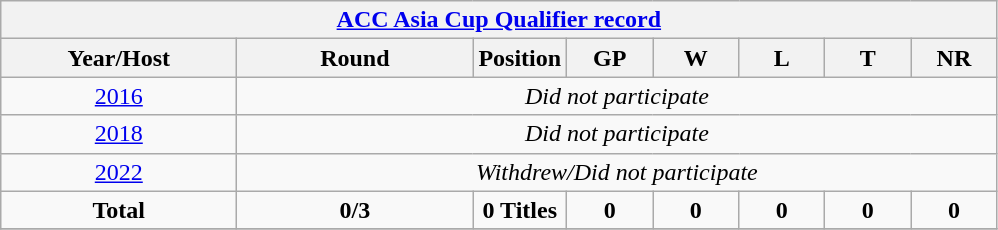<table class="wikitable" style="text-align: center;">
<tr>
<th colspan=8><a href='#'>ACC Asia Cup Qualifier record</a></th>
</tr>
<tr>
<th width=150>Year/Host</th>
<th width=150>Round</th>
<th width=50>Position</th>
<th width=50>GP</th>
<th width=50>W</th>
<th width=50>L</th>
<th width=50>T</th>
<th width=50>NR</th>
</tr>
<tr>
<td> <a href='#'>2016</a></td>
<td colspan="7" rowspan="1"><em>Did not participate</em></td>
</tr>
<tr>
<td> <a href='#'>2018</a></td>
<td colspan="7" rowspan="1"><em>Did not participate</em></td>
</tr>
<tr>
<td> <a href='#'>2022</a></td>
<td colspan="7" rowspan="1"><em>Withdrew/Did not participate</em></td>
</tr>
<tr>
<td><strong>Total</strong></td>
<td><strong>0/3</strong></td>
<td><strong>0 Titles</strong></td>
<td><strong>0</strong></td>
<td><strong>0</strong></td>
<td><strong>0</strong></td>
<td><strong>0</strong></td>
<td><strong>0</strong></td>
</tr>
<tr>
</tr>
</table>
